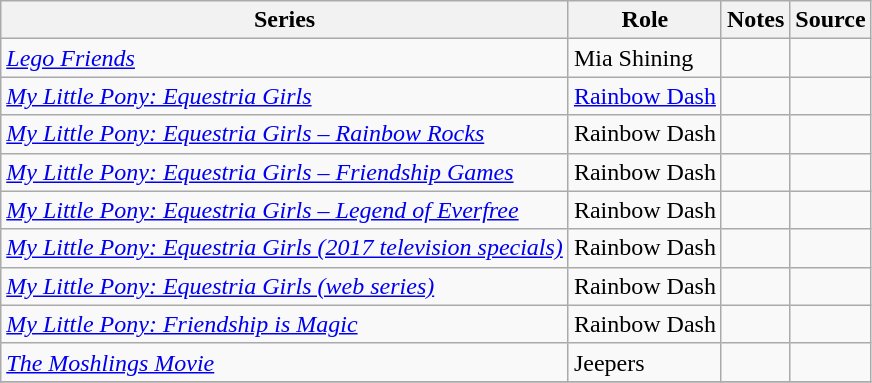<table class="wikitable sortable plainrowheaders">
<tr>
<th>Series</th>
<th>Role</th>
<th class="unsortable">Notes</th>
<th class="unsortable">Source</th>
</tr>
<tr>
<td><em><a href='#'>Lego Friends</a></em></td>
<td>Mia Shining</td>
<td></td>
<td></td>
</tr>
<tr>
<td><em><a href='#'>My Little Pony: Equestria Girls</a></em></td>
<td><a href='#'>Rainbow Dash</a></td>
<td></td>
<td></td>
</tr>
<tr>
<td><em><a href='#'>My Little Pony: Equestria Girls – Rainbow Rocks</a></em></td>
<td>Rainbow Dash</td>
<td></td>
<td></td>
</tr>
<tr>
<td><em><a href='#'>My Little Pony: Equestria Girls – Friendship Games</a></em></td>
<td>Rainbow Dash</td>
<td></td>
<td></td>
</tr>
<tr>
<td><em><a href='#'>My Little Pony: Equestria Girls – Legend of Everfree</a></em></td>
<td>Rainbow Dash</td>
<td></td>
<td></td>
</tr>
<tr>
<td><em><a href='#'>My Little Pony: Equestria Girls (2017 television specials)</a></em></td>
<td>Rainbow Dash</td>
<td></td>
<td></td>
</tr>
<tr>
<td><em><a href='#'>My Little Pony: Equestria Girls (web series)</a></em></td>
<td>Rainbow Dash</td>
<td></td>
<td></td>
</tr>
<tr>
<td><em><a href='#'>My Little Pony: Friendship is Magic</a></em></td>
<td>Rainbow Dash</td>
<td></td>
<td></td>
</tr>
<tr>
<td><em><a href='#'>The Moshlings Movie</a></em></td>
<td>Jeepers</td>
<td></td>
<td></td>
</tr>
<tr>
</tr>
</table>
